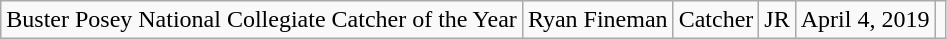<table class="wikitable">
<tr>
<td>Buster Posey National Collegiate Catcher of the Year</td>
<td>Ryan Fineman</td>
<td>Catcher</td>
<td>JR</td>
<td>April 4, 2019</td>
<td></td>
</tr>
</table>
